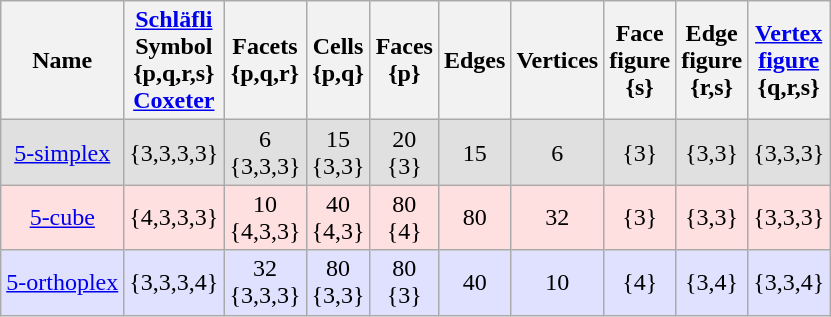<table class="wikitable">
<tr>
<th>Name</th>
<th><a href='#'>Schläfli</a><br>Symbol<br>{p,q,r,s}<br><a href='#'>Coxeter</a></th>
<th>Facets<br>{p,q,r}</th>
<th>Cells<br>{p,q}</th>
<th>Faces<br>{p}</th>
<th>Edges</th>
<th>Vertices</th>
<th>Face<br>figure<br>{s}</th>
<th>Edge<br>figure<br>{r,s}</th>
<th><a href='#'>Vertex<br>figure</a><br>{q,r,s}</th>
</tr>
<tr BGCOLOR="#e0e0e0" align=center>
<td><a href='#'>5-simplex</a></td>
<td>{3,3,3,3}<br></td>
<td>6<br>{3,3,3}</td>
<td>15<br>{3,3}</td>
<td>20<br>{3}</td>
<td>15</td>
<td>6</td>
<td>{3}</td>
<td>{3,3}</td>
<td>{3,3,3}</td>
</tr>
<tr BGCOLOR="#ffe0e0" align=center>
<td><a href='#'>5-cube</a></td>
<td>{4,3,3,3}<br></td>
<td>10<br>{4,3,3}</td>
<td>40<br>{4,3}</td>
<td>80<br>{4}</td>
<td>80</td>
<td>32</td>
<td>{3}</td>
<td>{3,3}</td>
<td>{3,3,3}</td>
</tr>
<tr BGCOLOR="#e0e0ff" align=center>
<td><a href='#'>5-orthoplex</a></td>
<td>{3,3,3,4}<br></td>
<td>32<br>{3,3,3}</td>
<td>80<br>{3,3}</td>
<td>80<br>{3}</td>
<td>40</td>
<td>10</td>
<td>{4}</td>
<td>{3,4}</td>
<td>{3,3,4}</td>
</tr>
</table>
